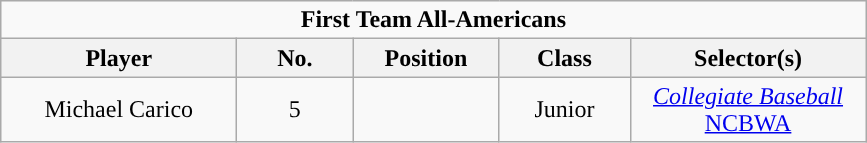<table class="wikitable" style="text-align:center">
<tr>
<td colspan="5"><strong>First Team All-Americans</strong></td>
</tr>
<tr>
<th style="width:150px; ">Player</th>
<th style="width:70px; ">No.</th>
<th style="width:90px; ">Position</th>
<th style="width:80px; ">Class</th>
<th style="width:150px; ">Selector(s)</th>
</tr>
<tr>
<td>Michael Carico</td>
<td>5</td>
<td></td>
<td>Junior</td>
<td><em><a href='#'>Collegiate Baseball</a></em><br><a href='#'>NCBWA</a></td>
</tr>
</table>
